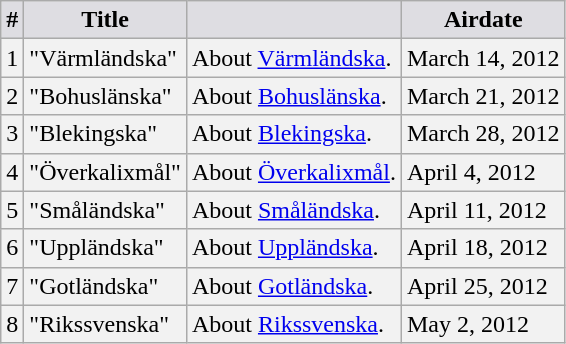<table class="wikitable">
<tr>
<th style="background-color: #DEDDE2">#</th>
<th style="background-color: #DEDDE2">Title</th>
<th style="background-color: #DEDDE2"></th>
<th style="background-color: #DEDDE2">Airdate</th>
</tr>
<tr style="background-color: #F2F2F2;" |>
<td>1</td>
<td>"Värmländska"</td>
<td>About <a href='#'>Värmländska</a>.</td>
<td>March 14, 2012</td>
</tr>
<tr style="background-color: #F2F2F2;" |>
<td>2</td>
<td>"Bohuslänska"</td>
<td>About <a href='#'>Bohuslänska</a>.</td>
<td>March 21, 2012</td>
</tr>
<tr style="background-color: #F2F2F2;" |>
<td>3</td>
<td>"Blekingska"</td>
<td>About <a href='#'>Blekingska</a>.</td>
<td>March 28, 2012</td>
</tr>
<tr style="background-color: #F2F2F2;" |>
<td>4</td>
<td>"Överkalixmål"</td>
<td>About <a href='#'>Överkalixmål</a>.</td>
<td>April 4, 2012</td>
</tr>
<tr style="background-color: #F2F2F2;" |>
<td>5</td>
<td>"Småländska"</td>
<td>About <a href='#'>Småländska</a>.</td>
<td>April 11, 2012</td>
</tr>
<tr style="background-color: #F2F2F2;" |>
<td>6</td>
<td>"Uppländska"</td>
<td>About <a href='#'>Uppländska</a>.</td>
<td>April 18, 2012</td>
</tr>
<tr style="background-color: #F2F2F2;" |>
<td>7</td>
<td>"Gotländska"</td>
<td>About <a href='#'>Gotländska</a>.</td>
<td>April 25, 2012</td>
</tr>
<tr style="background-color: #F2F2F2;" |>
<td>8</td>
<td>"Rikssvenska"</td>
<td>About <a href='#'>Rikssvenska</a>.</td>
<td>May 2, 2012</td>
</tr>
</table>
